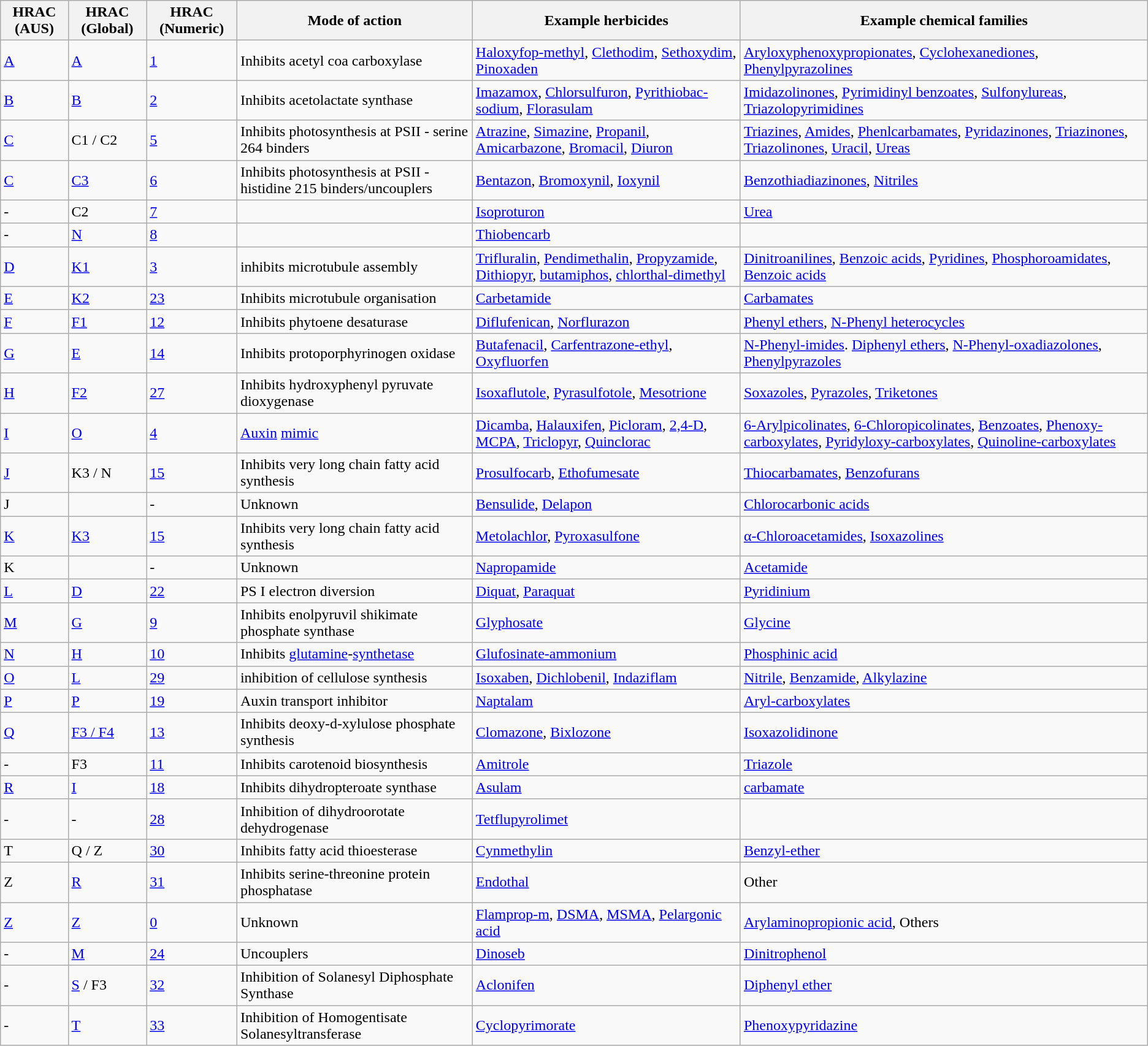<table class="wikitable sortable">
<tr>
<th>HRAC (AUS)</th>
<th>HRAC (Global)</th>
<th>HRAC (Numeric)</th>
<th class=unsortable>Mode of action</th>
<th class=unsortable>Example herbicides</th>
<th class=unsortable>Example chemical families</th>
</tr>
<tr>
<td><a href='#'>A</a></td>
<td><a href='#'>A</a></td>
<td><a href='#'>1</a></td>
<td>Inhibits acetyl coa carboxylase</td>
<td><a href='#'>Haloxyfop-methyl</a>, <a href='#'>Clethodim</a>, <a href='#'>Sethoxydim</a>, <a href='#'>Pinoxaden</a></td>
<td><a href='#'>Aryloxyphenoxypropionates</a>, <a href='#'>Cyclohexanediones</a>, <a href='#'>Phenylpyrazolines</a></td>
</tr>
<tr>
<td><a href='#'>B</a></td>
<td><a href='#'>B</a></td>
<td><a href='#'>2</a></td>
<td>Inhibits acetolactate synthase</td>
<td><a href='#'>Imazamox</a>, <a href='#'>Chlorsulfuron</a>, <a href='#'>Pyrithiobac-sodium</a>, <a href='#'>Florasulam</a></td>
<td><a href='#'>Imidazolinones</a>, <a href='#'>Pyrimidinyl benzoates</a>, <a href='#'>Sulfonylureas</a>, <a href='#'>Triazolopyrimidines</a></td>
</tr>
<tr>
<td><a href='#'>C</a></td>
<td>C1 / C2</td>
<td><a href='#'>5</a></td>
<td>Inhibits photosynthesis at PSII - serine 264 binders</td>
<td><a href='#'>Atrazine</a>, <a href='#'>Simazine</a>, <a href='#'>Propanil</a>, <a href='#'>Amicarbazone</a>, <a href='#'>Bromacil</a>, <a href='#'>Diuron</a></td>
<td><a href='#'>Triazines</a>, <a href='#'>Amides</a>, <a href='#'>Phenlcarbamates</a>, <a href='#'>Pyridazinones</a>, <a href='#'>Triazinones</a>, <a href='#'>Triazolinones</a>, <a href='#'>Uracil</a>, <a href='#'>Ureas</a></td>
</tr>
<tr>
<td><a href='#'>C</a></td>
<td><a href='#'>C3</a></td>
<td><a href='#'>6</a></td>
<td>Inhibits photosynthesis at PSII - histidine 215 binders/uncouplers</td>
<td><a href='#'>Bentazon</a>, <a href='#'>Bromoxynil</a>, <a href='#'>Ioxynil</a></td>
<td><a href='#'>Benzothiadiazinones</a>, <a href='#'>Nitriles</a></td>
</tr>
<tr>
<td>-</td>
<td>C2</td>
<td><a href='#'>7</a></td>
<td></td>
<td><a href='#'>Isoproturon</a></td>
<td><a href='#'>Urea</a></td>
</tr>
<tr>
<td>-</td>
<td><a href='#'>N</a></td>
<td><a href='#'>8</a></td>
<td></td>
<td><a href='#'>Thiobencarb</a></td>
<td></td>
</tr>
<tr>
<td><a href='#'>D</a></td>
<td><a href='#'>K1</a></td>
<td><a href='#'>3</a></td>
<td>inhibits microtubule assembly</td>
<td><a href='#'>Trifluralin</a>, <a href='#'>Pendimethalin</a>, <a href='#'>Propyzamide</a>, <a href='#'>Dithiopyr</a>, <a href='#'>butamiphos</a>, <a href='#'>chlorthal-dimethyl</a></td>
<td><a href='#'>Dinitroanilines</a>, <a href='#'>Benzoic acids</a>, <a href='#'>Pyridines</a>, <a href='#'>Phosphoroamidates</a>, <a href='#'>Benzoic acids</a></td>
</tr>
<tr>
<td><a href='#'>E</a></td>
<td><a href='#'>K2</a></td>
<td><a href='#'>23</a></td>
<td>Inhibits microtubule organisation</td>
<td><a href='#'>Carbetamide</a></td>
<td><a href='#'>Carbamates</a></td>
</tr>
<tr>
<td><a href='#'>F</a></td>
<td><a href='#'>F1</a></td>
<td><a href='#'>12</a></td>
<td>Inhibits phytoene desaturase</td>
<td><a href='#'>Diflufenican</a>, <a href='#'>Norflurazon</a></td>
<td><a href='#'>Phenyl ethers</a>, <a href='#'>N-Phenyl heterocycles</a></td>
</tr>
<tr>
<td><a href='#'>G</a></td>
<td><a href='#'>E</a></td>
<td><a href='#'>14</a></td>
<td>Inhibits protoporphyrinogen oxidase</td>
<td><a href='#'>Butafenacil</a>, <a href='#'>Carfentrazone-ethyl</a>, <a href='#'>Oxyfluorfen</a></td>
<td><a href='#'>N-Phenyl-imides</a>. <a href='#'>Diphenyl ethers</a>, <a href='#'>N-Phenyl-oxadiazolones</a>, <a href='#'>Phenylpyrazoles</a></td>
</tr>
<tr>
<td><a href='#'>H</a></td>
<td><a href='#'>F2</a></td>
<td><a href='#'>27</a></td>
<td>Inhibits hydroxyphenyl pyruvate dioxygenase</td>
<td><a href='#'>Isoxaflutole</a>, <a href='#'>Pyrasulfotole</a>, <a href='#'>Mesotrione</a></td>
<td><a href='#'>Soxazoles</a>, <a href='#'>Pyrazoles</a>,  <a href='#'>Triketones</a></td>
</tr>
<tr>
<td><a href='#'>I</a></td>
<td><a href='#'>O</a></td>
<td><a href='#'>4</a></td>
<td><a href='#'>Auxin</a> <a href='#'>mimic</a></td>
<td><a href='#'>Dicamba</a>, <a href='#'>Halauxifen</a>, <a href='#'>Picloram</a>, <a href='#'>2,4-D</a>, <a href='#'>MCPA</a>, <a href='#'>Triclopyr</a>, <a href='#'>Quinclorac</a></td>
<td><a href='#'>6-Arylpicolinates</a>, <a href='#'>6-Chloropicolinates</a>, <a href='#'>Benzoates</a>, <a href='#'>Phenoxy-carboxylates</a>, <a href='#'>Pyridyloxy-carboxylates</a>, <a href='#'>Quinoline-carboxylates</a></td>
</tr>
<tr>
<td><a href='#'>J</a></td>
<td>K3 / N</td>
<td><a href='#'>15</a></td>
<td>Inhibits very long chain fatty acid synthesis</td>
<td><a href='#'>Prosulfocarb</a>, <a href='#'>Ethofumesate</a></td>
<td><a href='#'>Thiocarbamates</a>, <a href='#'>Benzofurans</a></td>
</tr>
<tr>
<td>J</td>
<td></td>
<td>-</td>
<td>Unknown</td>
<td><a href='#'>Bensulide</a>, <a href='#'>Delapon</a></td>
<td><a href='#'>Chlorocarbonic acids</a></td>
</tr>
<tr>
<td><a href='#'>K</a></td>
<td><a href='#'>K3</a></td>
<td><a href='#'>15</a></td>
<td>Inhibits very long chain fatty acid synthesis</td>
<td><a href='#'>Metolachlor</a>, <a href='#'>Pyroxasulfone</a></td>
<td><a href='#'>α-Chloroacetamides</a>, <a href='#'>Isoxazolines</a></td>
</tr>
<tr>
<td>K</td>
<td></td>
<td>-</td>
<td>Unknown</td>
<td><a href='#'>Napropamide</a></td>
<td><a href='#'>Acetamide</a></td>
</tr>
<tr>
<td><a href='#'>L</a></td>
<td><a href='#'>D</a></td>
<td><a href='#'>22</a></td>
<td>PS I electron diversion</td>
<td><a href='#'>Diquat</a>, <a href='#'>Paraquat</a></td>
<td><a href='#'>Pyridinium</a></td>
</tr>
<tr>
<td><a href='#'>M</a></td>
<td><a href='#'>G</a></td>
<td><a href='#'>9</a></td>
<td>Inhibits enolpyruvil shikimate phosphate synthase</td>
<td><a href='#'>Glyphosate</a></td>
<td><a href='#'>Glycine</a></td>
</tr>
<tr>
<td><a href='#'>N</a></td>
<td><a href='#'>H</a></td>
<td><a href='#'>10</a></td>
<td>Inhibits <a href='#'>glutamine</a>-<a href='#'>synthetase</a></td>
<td><a href='#'>Glufosinate-ammonium</a></td>
<td><a href='#'>Phosphinic acid</a></td>
</tr>
<tr>
<td><a href='#'>O</a></td>
<td><a href='#'>L</a></td>
<td><a href='#'>29</a></td>
<td>inhibition of cellulose synthesis</td>
<td><a href='#'>Isoxaben</a>, <a href='#'>Dichlobenil</a>, <a href='#'>Indaziflam</a></td>
<td><a href='#'>Nitrile</a>, <a href='#'>Benzamide</a>, <a href='#'>Alkylazine</a></td>
</tr>
<tr>
<td><a href='#'>P</a></td>
<td><a href='#'>P</a></td>
<td><a href='#'>19</a></td>
<td>Auxin transport inhibitor</td>
<td><a href='#'>Naptalam</a></td>
<td><a href='#'>Aryl-carboxylates</a></td>
</tr>
<tr>
<td><a href='#'>Q</a></td>
<td><a href='#'>F3 / F4</a></td>
<td><a href='#'>13</a></td>
<td>Inhibits deoxy-d-xylulose phosphate synthesis</td>
<td><a href='#'>Clomazone</a>, <a href='#'>Bixlozone</a></td>
<td><a href='#'>Isoxazolidinone</a></td>
</tr>
<tr>
<td>-</td>
<td>F3</td>
<td><a href='#'>11</a></td>
<td>Inhibits carotenoid biosynthesis</td>
<td><a href='#'>Amitrole</a></td>
<td><a href='#'>Triazole</a></td>
</tr>
<tr>
<td><a href='#'>R</a></td>
<td><a href='#'>I</a></td>
<td><a href='#'>18</a></td>
<td>Inhibits dihydropteroate synthase</td>
<td><a href='#'>Asulam</a></td>
<td><a href='#'>carbamate</a></td>
</tr>
<tr>
<td>-</td>
<td>-</td>
<td><a href='#'>28</a></td>
<td>Inhibition of dihydroorotate dehydrogenase</td>
<td><a href='#'>Tetflupyrolimet</a></td>
<td></td>
</tr>
<tr>
<td>T</td>
<td>Q / Z</td>
<td><a href='#'>30</a></td>
<td>Inhibits fatty acid thioesterase</td>
<td><a href='#'>Cynmethylin</a></td>
<td><a href='#'>Benzyl-ether</a></td>
</tr>
<tr>
<td>Z</td>
<td><a href='#'>R</a></td>
<td><a href='#'>31</a></td>
<td>Inhibits serine-threonine protein phosphatase</td>
<td><a href='#'>Endothal</a></td>
<td>Other</td>
</tr>
<tr>
<td><a href='#'>Z</a></td>
<td><a href='#'>Z</a></td>
<td><a href='#'>0</a></td>
<td>Unknown</td>
<td><a href='#'>Flamprop-m</a>, <a href='#'>DSMA</a>, <a href='#'>MSMA</a>, <a href='#'>Pelargonic acid</a></td>
<td><a href='#'>Arylaminopropionic acid</a>, Others</td>
</tr>
<tr>
<td>-</td>
<td><a href='#'>M</a></td>
<td><a href='#'>24</a></td>
<td>Uncouplers</td>
<td><a href='#'>Dinoseb</a></td>
<td><a href='#'>Dinitrophenol</a></td>
</tr>
<tr>
<td>-</td>
<td><a href='#'>S</a> / F3</td>
<td><a href='#'>32</a></td>
<td>Inhibition of Solanesyl Diphosphate Synthase</td>
<td><a href='#'>Aclonifen</a></td>
<td><a href='#'>Diphenyl ether</a></td>
</tr>
<tr>
<td>-</td>
<td><a href='#'>T</a></td>
<td><a href='#'>33</a></td>
<td>Inhibition of Homogentisate Solanesyltransferase</td>
<td><a href='#'>Cyclopyrimorate</a></td>
<td><a href='#'>Phenoxypyridazine</a></td>
</tr>
</table>
